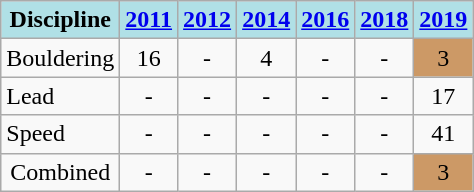<table class="wikitable" style="text-align: center">
<tr>
<th style="background: #b0e0e6">Discipline</th>
<th style="background: #b0e0e6"><a href='#'>2011</a></th>
<th style="background: #b0e0e6"><a href='#'>2012</a></th>
<th style="background: #b0e0e6"><a href='#'>2014</a></th>
<th style="background: #b0e0e6"><a href='#'>2016</a></th>
<th style="background: #b0e0e6"><a href='#'>2018</a></th>
<th style="background: #b0e0e6"><a href='#'>2019</a></th>
</tr>
<tr>
<td align="left">Bouldering</td>
<td>16</td>
<td>-</td>
<td>4</td>
<td>-</td>
<td>-</td>
<td style="background: #cc9966">3</td>
</tr>
<tr>
<td align="left">Lead</td>
<td>-</td>
<td>-</td>
<td>-</td>
<td>-</td>
<td>-</td>
<td>17</td>
</tr>
<tr>
<td align="left">Speed</td>
<td>-</td>
<td>-</td>
<td>-</td>
<td>-</td>
<td>-</td>
<td>41</td>
</tr>
<tr>
<td alight="left">Combined</td>
<td>-</td>
<td>-</td>
<td>-</td>
<td>-</td>
<td>-</td>
<td style="background: #cc9966">3</td>
</tr>
</table>
